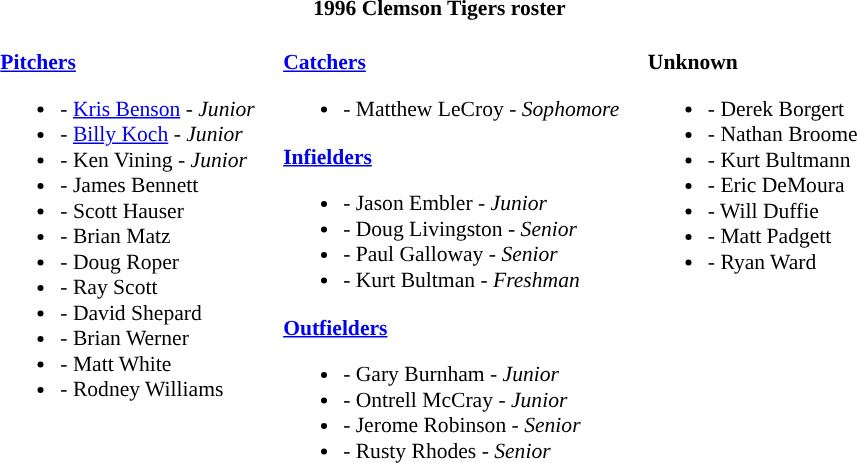<table class="toccolours" style="border-collapse:collapse; font-size:90%;">
<tr>
<th colspan="9">1996 Clemson Tigers roster</th>
</tr>
<tr>
</tr>
<tr>
<td width="03"> </td>
<td valign="top"></td>
<td width="03"> </td>
<td valign="top"><br><strong><a href='#'>Pitchers</a></strong><ul><li>- <a href='#'>Kris Benson</a> - <em>Junior</em></li><li>- <a href='#'>Billy Koch</a> - <em>Junior</em></li><li>- Ken Vining - <em>Junior</em></li><li>- James Bennett</li><li>- Scott Hauser</li><li>- Brian Matz</li><li>- Doug Roper</li><li>- Ray Scott</li><li>- David Shepard</li><li>- Brian Werner</li><li>- Matt White</li><li>- Rodney Williams</li></ul></td>
<td width="15"> </td>
<td valign="top"><br><strong><a href='#'>Catchers</a></strong><ul><li>- Matthew LeCroy - <em>Sophomore</em></li></ul><strong><a href='#'>Infielders</a></strong><ul><li>- Jason Embler - <em>Junior</em></li><li>- Doug Livingston - <em>Senior</em></li><li>- Paul Galloway - <em>Senior</em></li><li>- Kurt Bultman - <em>Freshman</em></li></ul><strong><a href='#'>Outfielders</a></strong><ul><li>- Gary Burnham - <em>Junior</em></li><li>- Ontrell McCray - <em>Junior</em></li><li>- Jerome Robinson - <em>Senior</em></li><li>- Rusty Rhodes - <em>Senior</em></li></ul></td>
<td width="15"> </td>
<td valign="top"><br><strong>Unknown</strong><ul><li>- Derek Borgert</li><li>- Nathan Broome</li><li>- Kurt Bultmann</li><li>- Eric DeMoura</li><li>- Will Duffie</li><li>- Matt Padgett</li><li>- Ryan Ward</li></ul></td>
<td width="25"> </td>
</tr>
</table>
